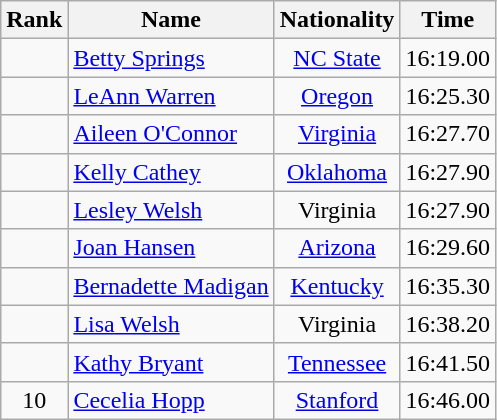<table class="wikitable sortable" style="text-align:center">
<tr>
<th>Rank</th>
<th>Name</th>
<th>Nationality</th>
<th>Time</th>
</tr>
<tr>
<td></td>
<td align=left> <a href='#'>Betty Springs</a></td>
<td><a href='#'>NC State</a></td>
<td>16:19.00</td>
</tr>
<tr>
<td></td>
<td align=left> <a href='#'>LeAnn Warren</a></td>
<td><a href='#'>Oregon</a></td>
<td>16:25.30</td>
</tr>
<tr>
<td></td>
<td align=left> <a href='#'>Aileen O'Connor</a></td>
<td><a href='#'>Virginia</a></td>
<td>16:27.70</td>
</tr>
<tr>
<td></td>
<td align=left> <a href='#'>Kelly Cathey</a></td>
<td><a href='#'>Oklahoma</a></td>
<td>16:27.90</td>
</tr>
<tr>
<td></td>
<td align=left> <a href='#'>Lesley Welsh</a></td>
<td>Virginia</td>
<td>16:27.90</td>
</tr>
<tr>
<td></td>
<td align=left> <a href='#'>Joan Hansen</a></td>
<td><a href='#'>Arizona</a></td>
<td>16:29.60</td>
</tr>
<tr>
<td></td>
<td align=left> <a href='#'>Bernadette Madigan</a></td>
<td><a href='#'>Kentucky</a></td>
<td>16:35.30</td>
</tr>
<tr>
<td></td>
<td align=left> <a href='#'>Lisa Welsh</a></td>
<td>Virginia</td>
<td>16:38.20</td>
</tr>
<tr>
<td></td>
<td align=left> <a href='#'>Kathy Bryant</a></td>
<td><a href='#'>Tennessee</a></td>
<td>16:41.50</td>
</tr>
<tr>
<td>10</td>
<td align=left> <a href='#'>Cecelia Hopp</a></td>
<td><a href='#'>Stanford</a></td>
<td>16:46.00</td>
</tr>
</table>
